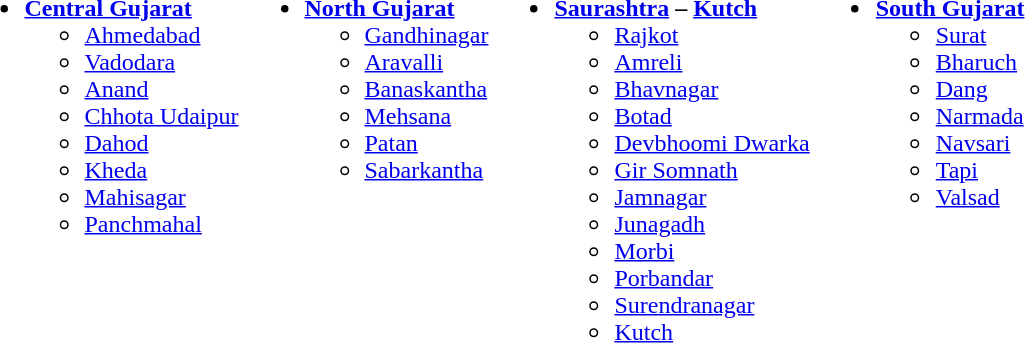<table>
<tr valign=top>
<td><br><ul><li><strong><a href='#'>Central Gujarat</a></strong><ul><li><a href='#'>Ahmedabad</a></li><li><a href='#'>Vadodara</a></li><li><a href='#'>Anand</a></li><li><a href='#'>Chhota Udaipur</a></li><li><a href='#'>Dahod</a></li><li><a href='#'>Kheda</a></li><li><a href='#'>Mahisagar</a></li><li><a href='#'>Panchmahal</a></li></ul></li></ul></td>
<td><br><ul><li><strong><a href='#'>North Gujarat</a></strong><ul><li><a href='#'>Gandhinagar</a></li><li><a href='#'>Aravalli</a></li><li><a href='#'>Banaskantha</a></li><li><a href='#'>Mehsana</a></li><li><a href='#'>Patan</a></li><li><a href='#'>Sabarkantha</a></li></ul></li></ul></td>
<td><br><ul><li><strong><a href='#'>Saurashtra</a> – <a href='#'>Kutch</a></strong><ul><li><a href='#'>Rajkot</a></li><li><a href='#'>Amreli</a></li><li><a href='#'>Bhavnagar</a></li><li><a href='#'>Botad</a></li><li><a href='#'>Devbhoomi Dwarka</a></li><li><a href='#'>Gir Somnath</a></li><li><a href='#'>Jamnagar</a></li><li><a href='#'>Junagadh</a></li><li><a href='#'>Morbi</a></li><li><a href='#'>Porbandar</a></li><li><a href='#'>Surendranagar</a></li><li><a href='#'>Kutch</a></li></ul></li></ul></td>
<td><br><ul><li><strong><a href='#'>South Gujarat</a></strong><ul><li><a href='#'>Surat</a></li><li><a href='#'>Bharuch</a></li><li><a href='#'>Dang</a></li><li><a href='#'>Narmada</a></li><li><a href='#'>Navsari</a></li><li><a href='#'>Tapi</a></li><li><a href='#'>Valsad</a></li></ul></li></ul></td>
</tr>
</table>
